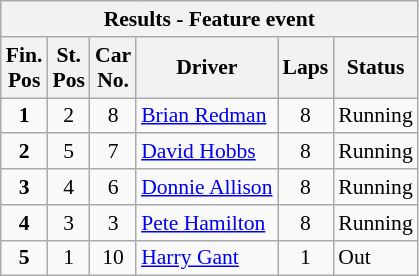<table class="wikitable" style="font-size:90%;">
<tr>
<th colspan=6>Results - Feature event</th>
</tr>
<tr>
<th>Fin.<br>Pos</th>
<th>St.<br>Pos</th>
<th>Car<br>No.</th>
<th>Driver</th>
<th>Laps</th>
<th>Status</th>
</tr>
<tr>
<td align=center><strong>1</strong></td>
<td align=center>2</td>
<td align=center>8</td>
<td><a href='#'>Brian Redman</a></td>
<td align=center>8</td>
<td>Running</td>
</tr>
<tr>
<td align=center><strong>2</strong></td>
<td align=center>5</td>
<td align=center>7</td>
<td><a href='#'>David Hobbs</a></td>
<td align=center>8</td>
<td>Running</td>
</tr>
<tr>
<td align=center><strong>3</strong></td>
<td align=center>4</td>
<td align=center>6</td>
<td><a href='#'>Donnie Allison</a></td>
<td align=center>8</td>
<td>Running</td>
</tr>
<tr>
<td align=center><strong>4</strong></td>
<td align=center>3</td>
<td align=center>3</td>
<td><a href='#'>Pete Hamilton</a></td>
<td align=center>8</td>
<td>Running</td>
</tr>
<tr>
<td align=center><strong>5</strong></td>
<td align=center>1</td>
<td align=center>10</td>
<td><a href='#'>Harry Gant</a></td>
<td align=center>1</td>
<td>Out</td>
</tr>
</table>
